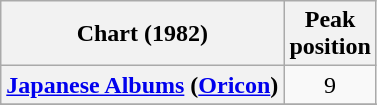<table class="wikitable sortable plainrowheaders">
<tr>
<th>Chart (1982)</th>
<th>Peak<br>position</th>
</tr>
<tr>
<th scope="row"><a href='#'>Japanese Albums</a> (<a href='#'>Oricon</a>)</th>
<td align="center">9</td>
</tr>
<tr>
</tr>
<tr>
</tr>
<tr>
</tr>
</table>
